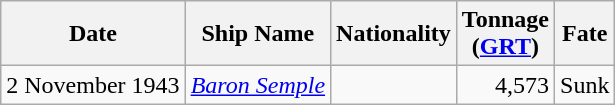<table class="wikitable sortable">
<tr>
<th>Date</th>
<th>Ship Name</th>
<th>Nationality</th>
<th>Tonnage <br>(<a href='#'>GRT</a>)</th>
<th>Fate</th>
</tr>
<tr>
<td align="right">2 November 1943</td>
<td align="left"><a href='#'><em>Baron Semple</em></a></td>
<td align="left"></td>
<td align="right">4,573</td>
<td align="left">Sunk</td>
</tr>
</table>
